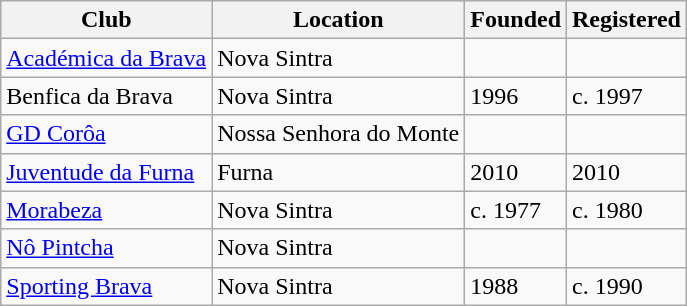<table class="wikitable sortable">
<tr>
<th>Club</th>
<th>Location</th>
<th>Founded</th>
<th>Registered</th>
</tr>
<tr>
<td><a href='#'>Académica da Brava</a></td>
<td>Nova Sintra</td>
<td></td>
<td></td>
</tr>
<tr>
<td>Benfica da Brava</td>
<td>Nova Sintra</td>
<td>1996</td>
<td>c. 1997</td>
</tr>
<tr>
<td><a href='#'>GD Corôa</a></td>
<td>Nossa Senhora do Monte</td>
<td></td>
<td></td>
</tr>
<tr>
<td><a href='#'>Juventude da Furna</a></td>
<td>Furna</td>
<td>2010</td>
<td>2010</td>
</tr>
<tr>
<td><a href='#'>Morabeza</a></td>
<td>Nova Sintra</td>
<td>c. 1977</td>
<td>c. 1980</td>
</tr>
<tr>
<td><a href='#'>Nô Pintcha</a></td>
<td>Nova Sintra</td>
<td></td>
<td></td>
</tr>
<tr>
<td><a href='#'>Sporting Brava</a></td>
<td>Nova Sintra</td>
<td>1988</td>
<td>c. 1990</td>
</tr>
</table>
